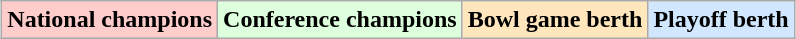<table class="wikitable" style="margin:1em auto;">
<tr>
<td bgcolor="#FFCCCC"><strong>National champions</strong></td>
<td bgcolor="#ddffdd"><strong>Conference champions</strong></td>
<td bgcolor="#ffe6bd"><strong>Bowl game berth</strong></td>
<td bgcolor="#d0e7ff"><strong>Playoff berth</strong></td>
</tr>
</table>
